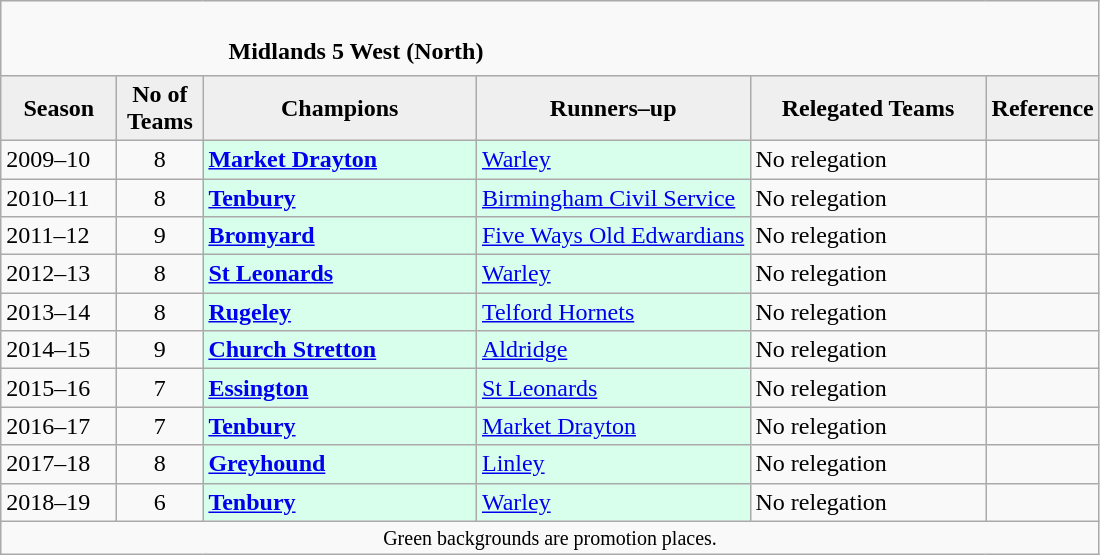<table class="wikitable" style="text-align: left;">
<tr>
<td colspan="11" cellpadding="0" cellspacing="0"><br><table border="0" style="width:100%;" cellpadding="0" cellspacing="0">
<tr>
<td style="width:20%; border:0;"></td>
<td style="border:0;"><strong>Midlands 5 West (North)</strong></td>
<td style="width:20%; border:0;"></td>
</tr>
</table>
</td>
</tr>
<tr>
<th style="background:#efefef; width:70px;">Season</th>
<th style="background:#efefef; width:50px;">No of Teams</th>
<th style="background:#efefef; width:175px;">Champions</th>
<th style="background:#efefef; width:175px;">Runners–up</th>
<th style="background:#efefef; width:150px;">Relegated Teams</th>
<th style="background:#efefef; width:50px;">Reference</th>
</tr>
<tr align=left>
<td>2009–10</td>
<td style="text-align: center;">8</td>
<td style="background:#d8ffeb;"><strong><a href='#'>Market Drayton</a></strong></td>
<td style="background:#d8ffeb;"><a href='#'>Warley</a></td>
<td>No relegation</td>
<td></td>
</tr>
<tr>
<td>2010–11</td>
<td style="text-align: center;">8</td>
<td style="background:#d8ffeb;"><strong><a href='#'>Tenbury</a></strong></td>
<td style="background:#d8ffeb;"><a href='#'>Birmingham Civil Service</a></td>
<td>No relegation</td>
<td></td>
</tr>
<tr>
<td>2011–12</td>
<td style="text-align: center;">9</td>
<td style="background:#d8ffeb;"><strong><a href='#'>Bromyard</a></strong></td>
<td style="background:#d8ffeb;"><a href='#'>Five Ways Old Edwardians</a></td>
<td>No relegation</td>
<td></td>
</tr>
<tr>
<td>2012–13</td>
<td style="text-align: center;">8</td>
<td style="background:#d8ffeb;"><strong><a href='#'>St Leonards</a></strong></td>
<td style="background:#d8ffeb;"><a href='#'>Warley</a></td>
<td>No relegation</td>
<td></td>
</tr>
<tr>
<td>2013–14</td>
<td style="text-align: center;">8</td>
<td style="background:#d8ffeb;"><strong><a href='#'>Rugeley</a></strong></td>
<td style="background:#d8ffeb;"><a href='#'>Telford Hornets</a></td>
<td>No relegation</td>
<td></td>
</tr>
<tr>
<td>2014–15</td>
<td style="text-align: center;">9</td>
<td style="background:#d8ffeb;"><strong><a href='#'>Church Stretton</a></strong></td>
<td style="background:#d8ffeb;"><a href='#'>Aldridge</a></td>
<td>No relegation</td>
<td></td>
</tr>
<tr>
<td>2015–16</td>
<td style="text-align: center;">7</td>
<td style="background:#d8ffeb;"><strong><a href='#'>Essington</a></strong></td>
<td style="background:#d8ffeb;"><a href='#'>St Leonards</a></td>
<td>No relegation</td>
<td></td>
</tr>
<tr>
<td>2016–17</td>
<td style="text-align: center;">7</td>
<td style="background:#d8ffeb;"><strong><a href='#'>Tenbury</a></strong></td>
<td style="background:#d8ffeb;"><a href='#'>Market Drayton</a></td>
<td>No relegation</td>
<td></td>
</tr>
<tr>
<td>2017–18</td>
<td style="text-align: center;">8</td>
<td style="background:#d8ffeb;"><strong><a href='#'>Greyhound</a></strong></td>
<td style="background:#d8ffeb;"><a href='#'>Linley</a></td>
<td>No relegation</td>
<td></td>
</tr>
<tr>
<td>2018–19</td>
<td style="text-align: center;">6</td>
<td style="background:#d8ffeb;"><strong><a href='#'>Tenbury</a></strong></td>
<td style="background:#d8ffeb;"><a href='#'>Warley</a></td>
<td>No relegation</td>
<td></td>
</tr>
<tr>
<td colspan="15"  style="border:0; font-size:smaller; text-align:center;">Green backgrounds are promotion places.</td>
</tr>
</table>
